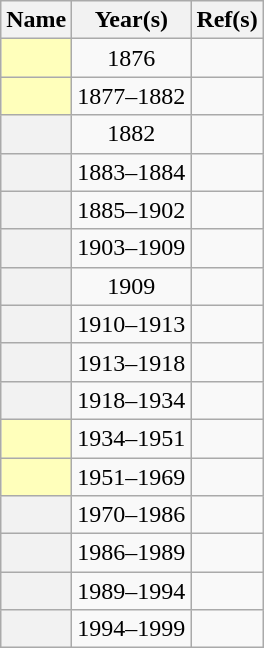<table class="wikitable sortable plainrowheaders" style="text-align:center">
<tr>
<th scope="col">Name</th>
<th scope="col">Year(s)</th>
<th scope="col" class=unsortable>Ref(s)</th>
</tr>
<tr>
<th scope="row" style="background:#ffb; text-align:center"></th>
<td>1876</td>
<td></td>
</tr>
<tr>
<th scope="row" style="background:#ffb; text-align:center"></th>
<td>1877–1882</td>
<td></td>
</tr>
<tr>
<th scope="row" style="text-align:center"></th>
<td>1882</td>
<td></td>
</tr>
<tr>
<th scope="row" style="text-align:center"></th>
<td>1883–1884</td>
<td></td>
</tr>
<tr>
<th scope="row" style="text-align:center"></th>
<td>1885–1902</td>
<td></td>
</tr>
<tr>
<th scope="row" style="text-align:center"></th>
<td>1903–1909</td>
<td></td>
</tr>
<tr>
<th scope="row" style="text-align:center"></th>
<td>1909</td>
<td></td>
</tr>
<tr>
<th scope="row" style="text-align:center"></th>
<td>1910–1913</td>
<td></td>
</tr>
<tr>
<th scope="row" style="text-align:center"></th>
<td>1913–1918</td>
<td></td>
</tr>
<tr>
<th scope="row" style="text-align:center"></th>
<td>1918–1934</td>
<td></td>
</tr>
<tr>
<th scope="row" style="background:#ffb; text-align:center"></th>
<td>1934–1951</td>
<td></td>
</tr>
<tr>
<th scope="row" style="background:#ffb; text-align:center"></th>
<td>1951–1969</td>
<td></td>
</tr>
<tr>
<th scope="row" style="text-align:center"></th>
<td>1970–1986</td>
<td></td>
</tr>
<tr>
<th scope="row" style="text-align:center"></th>
<td>1986–1989</td>
<td></td>
</tr>
<tr>
<th scope="row" style="text-align:center"></th>
<td>1989–1994</td>
<td></td>
</tr>
<tr>
<th scope="row" style="text-align:center"></th>
<td>1994–1999</td>
<td></td>
</tr>
</table>
